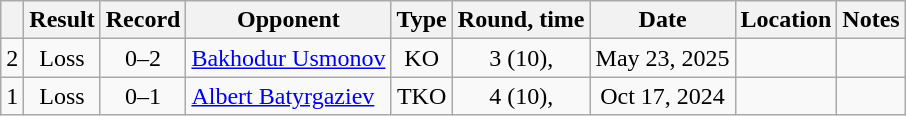<table class="wikitable" style="text-align:center">
<tr>
<th></th>
<th>Result</th>
<th>Record</th>
<th>Opponent</th>
<th>Type</th>
<th>Round, time</th>
<th>Date</th>
<th>Location</th>
<th>Notes</th>
</tr>
<tr>
<td>2</td>
<td>Loss</td>
<td>0–2</td>
<td style="text-align:left;"><a href='#'>Bakhodur Usmonov</a></td>
<td>KO</td>
<td>3 (10), </td>
<td>May 23, 2025</td>
<td style="text-align:left;"></td>
<td style="text-align:left;"></td>
</tr>
<tr>
<td>1</td>
<td>Loss</td>
<td>0–1</td>
<td style="text-align:left;"><a href='#'>Albert Batyrgaziev</a></td>
<td>TKO</td>
<td>4 (10), </td>
<td>Oct 17, 2024</td>
<td style="text-align:left;"></td>
<td style="text-align:left;"></td>
</tr>
</table>
